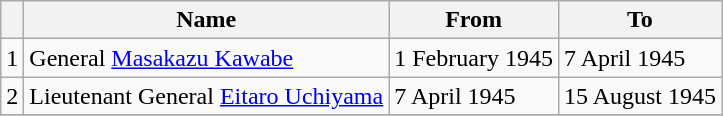<table class=wikitable>
<tr>
<th></th>
<th>Name</th>
<th>From</th>
<th>To</th>
</tr>
<tr>
<td>1</td>
<td>General <a href='#'>Masakazu Kawabe</a></td>
<td>1 February 1945</td>
<td>7 April 1945</td>
</tr>
<tr>
<td>2</td>
<td>Lieutenant General <a href='#'>Eitaro Uchiyama</a></td>
<td>7 April 1945</td>
<td>15 August 1945</td>
</tr>
<tr>
</tr>
</table>
